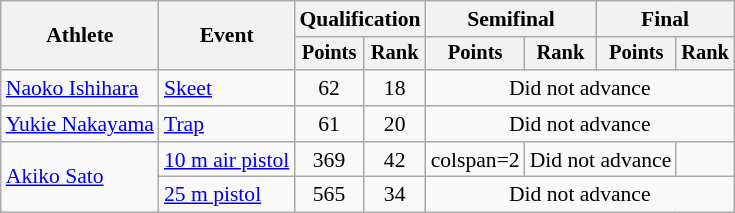<table class="wikitable" style="font-size:90%">
<tr>
<th rowspan="2">Athlete</th>
<th rowspan="2">Event</th>
<th colspan=2>Qualification</th>
<th colspan=2>Semifinal</th>
<th colspan=2>Final</th>
</tr>
<tr style="font-size:95%">
<th>Points</th>
<th>Rank</th>
<th>Points</th>
<th>Rank</th>
<th>Points</th>
<th>Rank</th>
</tr>
<tr align=center>
<td align=left><a href='#'>Naoko Ishihara</a></td>
<td align=left><a href='#'>Skeet</a></td>
<td>62</td>
<td>18</td>
<td colspan=4>Did not advance</td>
</tr>
<tr align=center>
<td align=left><a href='#'>Yukie Nakayama</a></td>
<td align=left><a href='#'>Trap</a></td>
<td>61</td>
<td>20</td>
<td colspan=4>Did not advance</td>
</tr>
<tr align=center>
<td align=left rowspan=2><a href='#'>Akiko Sato</a></td>
<td align=left><a href='#'>10 m air pistol</a></td>
<td>369</td>
<td>42</td>
<td>colspan=2 </td>
<td colspan=2>Did not advance</td>
</tr>
<tr align=center>
<td align=left><a href='#'>25 m pistol</a></td>
<td>565</td>
<td>34</td>
<td colspan=4>Did not advance</td>
</tr>
</table>
